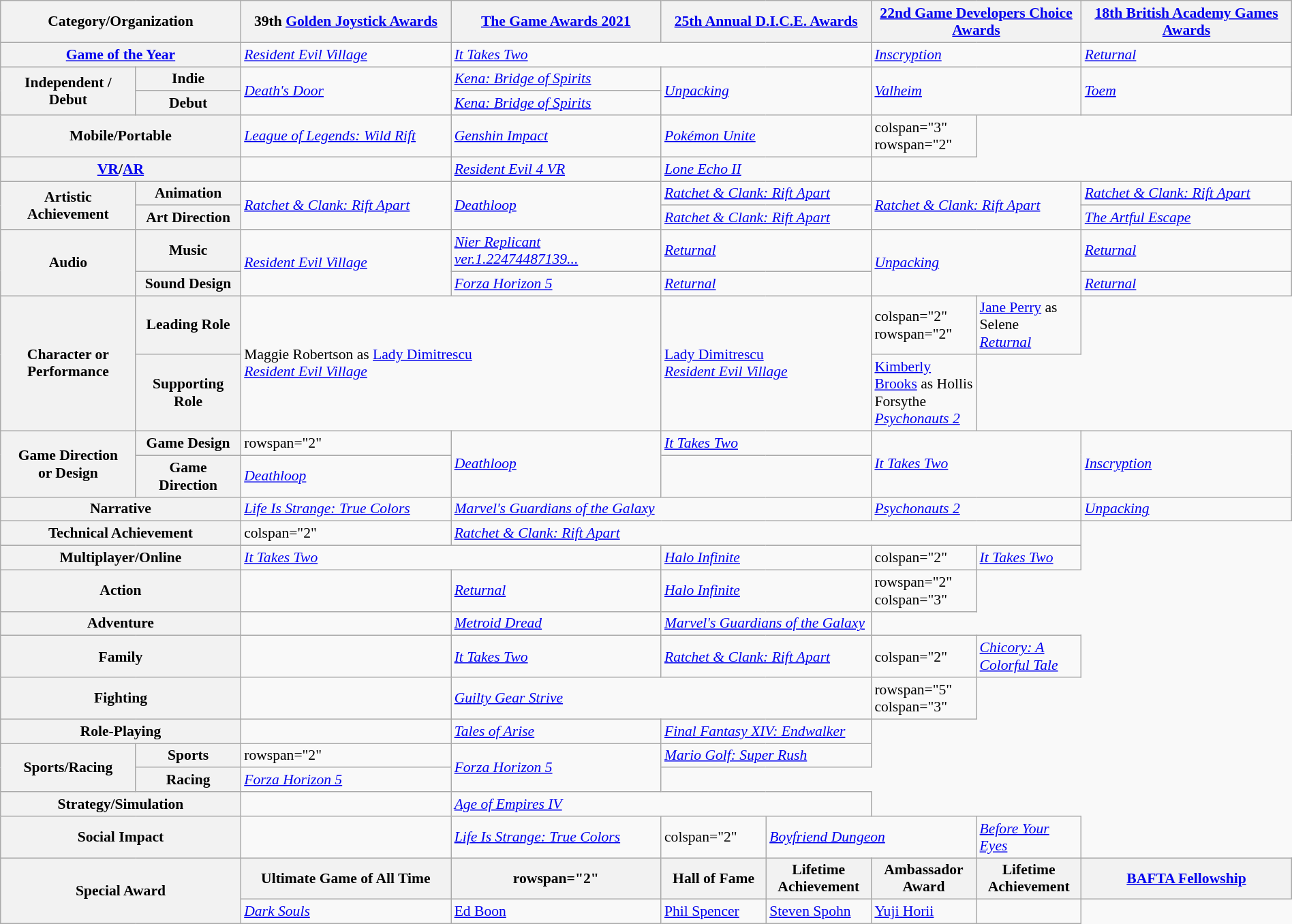<table class="wikitable" style="border:none; margin:0; width:100%; font-size: 90%;">
<tr>
<th colspan="2" style="width:16%;">Category/Organization</th>
<th style="width:14%;">39th <a href='#'>Golden Joystick Awards</a><br></th>
<th style="width:14%;"><a href='#'>The Game Awards 2021</a><br></th>
<th colspan="2" style="width:14%;"><a href='#'>25th Annual D.I.C.E. Awards</a><br></th>
<th colspan="2" style="width:14%;"><a href='#'>22nd Game Developers Choice Awards</a><br></th>
<th style="width:14%;"><a href='#'>18th British Academy Games Awards</a><br></th>
</tr>
<tr>
<th scope="row" colspan="2"><a href='#'>Game of the Year</a></th>
<td><em><a href='#'>Resident Evil Village</a></em></td>
<td colspan="3"><em><a href='#'>It Takes Two</a></em></td>
<td colspan="2"><em><a href='#'>Inscryption</a></em></td>
<td><em><a href='#'>Returnal</a></em></td>
</tr>
<tr>
<th scope="row"  rowspan="2" style="width:9%;">Independent / Debut</th>
<th>Indie</th>
<td rowspan="2"><em><a href='#'>Death's Door</a></em></td>
<td><em><a href='#'>Kena: Bridge of Spirits</a></em></td>
<td rowspan="2" colspan="2"><em><a href='#'>Unpacking</a></em></td>
<td rowspan="2" colspan="2"><em><a href='#'>Valheim</a></em></td>
<td rowspan="2"><em><a href='#'>Toem</a></em></td>
</tr>
<tr>
<th scope="row">Debut</th>
<td><em><a href='#'>Kena: Bridge of Spirits</a></em></td>
</tr>
<tr>
<th scope="row" colspan="2">Mobile/Portable</th>
<td><em><a href='#'>League of Legends: Wild Rift</a></em></td>
<td><em><a href='#'>Genshin Impact</a></em></td>
<td colspan="2"><em><a href='#'>Pokémon Unite</a></em></td>
<td>colspan="3" rowspan="2" </td>
</tr>
<tr>
<th scope="row" colspan="2"><a href='#'>VR</a>/<a href='#'>AR</a></th>
<td></td>
<td><em><a href='#'>Resident Evil 4 VR</a></em></td>
<td colspan="2"><em><a href='#'>Lone Echo II</a></em></td>
</tr>
<tr>
<th scope="row" rowspan="2" style="width:9%;">Artistic Achievement</th>
<th>Animation</th>
<td rowspan="2"><em><a href='#'>Ratchet & Clank: Rift Apart</a></em></td>
<td rowspan="2"><em><a href='#'>Deathloop</a></em></td>
<td colspan="2"><em><a href='#'>Ratchet & Clank: Rift Apart</a></em></td>
<td rowspan="2" colspan="2"><em><a href='#'>Ratchet & Clank: Rift Apart</a></em></td>
<td><em><a href='#'>Ratchet & Clank: Rift Apart</a></em></td>
</tr>
<tr>
<th scope="row">Art Direction</th>
<td colspan="2"><em><a href='#'>Ratchet & Clank: Rift Apart</a></em></td>
<td><em><a href='#'>The Artful Escape</a></em></td>
</tr>
<tr>
<th scope="row" rowspan="2" style="width:9%;">Audio</th>
<th>Music</th>
<td rowspan="2"><em><a href='#'>Resident Evil Village</a></em></td>
<td><em><a href='#'>Nier Replicant ver.1.22474487139...</a></em></td>
<td colspan="2"><em><a href='#'>Returnal</a></em></td>
<td rowspan="2" colspan="2"><em><a href='#'>Unpacking</a></em></td>
<td><em><a href='#'>Returnal</a></em></td>
</tr>
<tr>
<th scope="row">Sound Design</th>
<td><em><a href='#'>Forza Horizon 5</a></em></td>
<td colspan="2"><em><a href='#'>Returnal</a></em></td>
<td><em><a href='#'>Returnal</a></em></td>
</tr>
<tr>
<th scope="row" rowspan="2">Character or Performance</th>
<th>Leading Role</th>
<td rowspan="2" colspan="2">Maggie Robertson as <a href='#'>Lady Dimitrescu</a><br><em><a href='#'>Resident Evil Village</a></em></td>
<td colspan="2" rowspan="2"><a href='#'>Lady Dimitrescu</a><br> <em><a href='#'>Resident Evil Village</a></em></td>
<td>colspan="2" rowspan="2" </td>
<td><a href='#'>Jane Perry</a> as Selene<br><em><a href='#'>Returnal</a></em></td>
</tr>
<tr>
<th scope="row">Supporting Role</th>
<td><a href='#'>Kimberly Brooks</a> as Hollis Forsythe<br><em><a href='#'>Psychonauts 2</a></em></td>
</tr>
<tr>
<th scope="row" rowspan="2" style="width:9%;">Game Direction<br> or Design</th>
<th>Game Design</th>
<td>rowspan="2" </td>
<td rowspan="2"><em><a href='#'>Deathloop</a></em></td>
<td colspan="2"><em><a href='#'>It Takes Two</a></em></td>
<td rowspan="2" colspan="2"><em><a href='#'>It Takes Two</a></em></td>
<td rowspan="2"><em><a href='#'>Inscryption</a></em></td>
</tr>
<tr>
<th scope="row">Game Direction</th>
<td colspan="2"><em><a href='#'>Deathloop</a></em></td>
</tr>
<tr>
<th scope="row" colspan="2">Narrative</th>
<td><em><a href='#'>Life Is Strange: True Colors</a></em></td>
<td colspan="3"><em><a href='#'>Marvel's Guardians of the Galaxy</a></em></td>
<td colspan="2"><em><a href='#'>Psychonauts 2</a></em></td>
<td><em><a href='#'>Unpacking</a></em></td>
</tr>
<tr>
<th scope="row" colspan="2">Technical Achievement</th>
<td>colspan="2" </td>
<td colspan="5"><em><a href='#'>Ratchet & Clank: Rift Apart</a></em></td>
</tr>
<tr>
<th scope="row" colspan="2">Multiplayer/Online</th>
<td colspan="2"><em><a href='#'>It Takes Two</a></em></td>
<td colspan="2"><em><a href='#'>Halo Infinite</a></em></td>
<td>colspan="2" </td>
<td><em><a href='#'>It Takes Two</a></em></td>
</tr>
<tr>
<th scope="row" colspan="2">Action</th>
<td></td>
<td><em><a href='#'>Returnal</a></em></td>
<td colspan="2"><em><a href='#'>Halo Infinite</a></em></td>
<td>rowspan="2" colspan="3" </td>
</tr>
<tr>
<th scope="row" colspan="2">Adventure</th>
<td></td>
<td><em><a href='#'>Metroid Dread</a></em></td>
<td colspan="2"><em><a href='#'>Marvel's Guardians of the Galaxy</a></em></td>
</tr>
<tr>
<th scope="row" colspan="2">Family</th>
<td></td>
<td><em><a href='#'>It Takes Two</a></em></td>
<td colspan="2"><em><a href='#'>Ratchet & Clank: Rift Apart</a></em></td>
<td>colspan="2" </td>
<td><em><a href='#'>Chicory: A Colorful Tale</a></em></td>
</tr>
<tr>
<th scope="row" colspan="2">Fighting</th>
<td></td>
<td colspan="3"><em><a href='#'>Guilty Gear Strive</a></em></td>
<td>rowspan="5" colspan="3" </td>
</tr>
<tr>
<th scope="row" colspan="2">Role-Playing</th>
<td></td>
<td><em><a href='#'>Tales of Arise</a></em></td>
<td colspan="2"><em><a href='#'>Final Fantasy XIV: Endwalker</a></em></td>
</tr>
<tr>
<th scope="row" rowspan="2">Sports/Racing</th>
<th>Sports</th>
<td>rowspan="2" </td>
<td rowspan="2"><em><a href='#'>Forza Horizon 5</a></em></td>
<td colspan="2"><em><a href='#'>Mario Golf: Super Rush</a></em></td>
</tr>
<tr>
<th>Racing</th>
<td colspan="2"><em><a href='#'>Forza Horizon 5</a></em></td>
</tr>
<tr>
<th scope="row" colspan="2">Strategy/Simulation</th>
<td></td>
<td colspan="3"><em><a href='#'>Age of Empires IV</a></em></td>
</tr>
<tr>
<th scope="row" colspan="2">Social Impact</th>
<td></td>
<td><em><a href='#'>Life Is Strange: True Colors</a></em></td>
<td>colspan="2" </td>
<td colspan="2"><em><a href='#'>Boyfriend Dungeon</a></em></td>
<td><em><a href='#'>Before Your Eyes</a></em></td>
</tr>
<tr>
<th scope="row" rowspan="2" colspan="2">Special Award</th>
<th>Ultimate Game of All Time</th>
<th>rowspan="2" </th>
<th width=7%>Hall of Fame</th>
<th width=7%>Lifetime Achievement</th>
<th width=7%>Ambassador Award</th>
<th width=7%>Lifetime Achievement</th>
<th><a href='#'>BAFTA Fellowship</a></th>
</tr>
<tr>
<td><em><a href='#'>Dark Souls</a></em></td>
<td><a href='#'>Ed Boon</a></td>
<td><a href='#'>Phil Spencer</a></td>
<td><a href='#'>Steven Spohn</a></td>
<td><a href='#'>Yuji Horii</a></td>
<td></td>
</tr>
</table>
